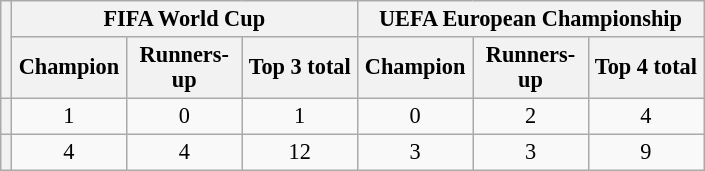<table class="wikitable" style="font-size:93%; text-align:center; width:;">
<tr>
<th rowspan=2 style="width:;"></th>
<th colspan=3>FIFA World Cup</th>
<th colspan=3>UEFA European Championship</th>
</tr>
<tr ! width= 150px|>
<th width= 70px>Champion</th>
<th width= 70px>Runners-up</th>
<th width= 70px>Top 3 total</th>
<th width= 70px>Champion</th>
<th width= 70px>Runners-up</th>
<th width= 70px>Top 4 total</th>
</tr>
<tr>
<th></th>
<td>1</td>
<td>0</td>
<td>1</td>
<td>0</td>
<td>2</td>
<td>4</td>
</tr>
<tr>
<th></th>
<td>4</td>
<td>4</td>
<td>12</td>
<td>3</td>
<td>3</td>
<td>9</td>
</tr>
</table>
